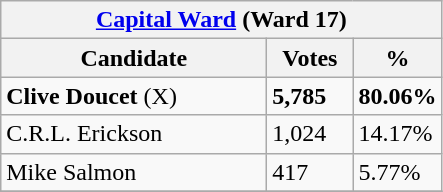<table class="wikitable">
<tr>
<th colspan="3"><a href='#'>Capital Ward</a> (Ward 17)</th>
</tr>
<tr>
<th style="width: 170px">Candidate</th>
<th style="width: 50px">Votes</th>
<th style="width: 40px">%</th>
</tr>
<tr>
<td><strong>Clive Doucet</strong> (X)</td>
<td><strong>5,785</strong></td>
<td><strong>80.06%</strong></td>
</tr>
<tr>
<td>C.R.L. Erickson</td>
<td>1,024</td>
<td>14.17%</td>
</tr>
<tr>
<td>Mike Salmon</td>
<td>417</td>
<td>5.77%</td>
</tr>
<tr>
</tr>
</table>
